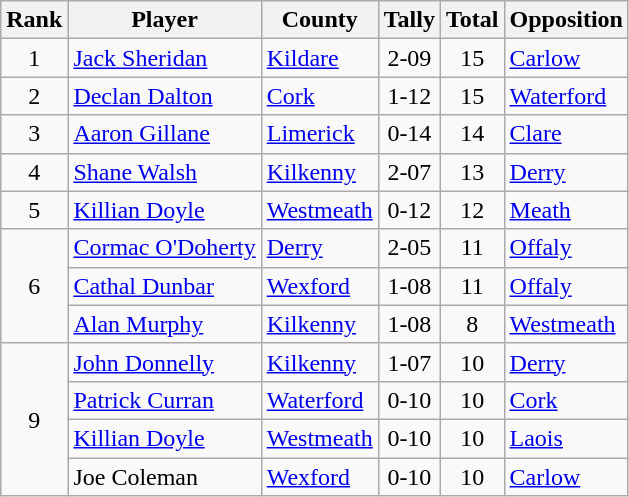<table class="wikitable">
<tr>
<th>Rank</th>
<th>Player</th>
<th>County</th>
<th>Tally</th>
<th>Total</th>
<th>Opposition</th>
</tr>
<tr>
<td rowspan=1 align=center>1</td>
<td><a href='#'>Jack Sheridan</a></td>
<td><a href='#'>Kildare</a></td>
<td align=center>2-09</td>
<td align=center>15</td>
<td><a href='#'>Carlow</a></td>
</tr>
<tr>
<td rowspan=1 align=center>2</td>
<td><a href='#'>Declan Dalton</a></td>
<td><a href='#'>Cork</a></td>
<td align=center>1-12</td>
<td align=center>15</td>
<td><a href='#'>Waterford</a></td>
</tr>
<tr>
<td rowspan=1 align=center>3</td>
<td><a href='#'>Aaron Gillane</a></td>
<td><a href='#'>Limerick</a></td>
<td align=center>0-14</td>
<td align=center>14</td>
<td><a href='#'>Clare</a></td>
</tr>
<tr>
<td rowspan=1 align=center>4</td>
<td><a href='#'>Shane Walsh</a></td>
<td><a href='#'>Kilkenny</a></td>
<td align=center>2-07</td>
<td align=center>13</td>
<td><a href='#'>Derry</a></td>
</tr>
<tr>
<td rowspan=1 align=center>5</td>
<td><a href='#'>Killian Doyle</a></td>
<td><a href='#'>Westmeath</a></td>
<td align=center>0-12</td>
<td align=center>12</td>
<td><a href='#'>Meath</a></td>
</tr>
<tr>
<td rowspan=3 align=center>6</td>
<td><a href='#'>Cormac O'Doherty</a></td>
<td><a href='#'>Derry</a></td>
<td align=center>2-05</td>
<td align=center>11</td>
<td><a href='#'>Offaly</a></td>
</tr>
<tr>
<td><a href='#'>Cathal Dunbar</a></td>
<td><a href='#'>Wexford</a></td>
<td align=center>1-08</td>
<td align=center>11</td>
<td><a href='#'>Offaly</a></td>
</tr>
<tr>
<td><a href='#'>Alan Murphy</a></td>
<td><a href='#'>Kilkenny</a></td>
<td align=center>1-08</td>
<td align=center>8</td>
<td><a href='#'>Westmeath</a></td>
</tr>
<tr>
<td rowspan=4 align=center>9</td>
<td><a href='#'>John Donnelly</a></td>
<td><a href='#'>Kilkenny</a></td>
<td align=center>1-07</td>
<td align=center>10</td>
<td><a href='#'>Derry</a></td>
</tr>
<tr>
<td><a href='#'>Patrick Curran</a></td>
<td><a href='#'>Waterford</a></td>
<td align=center>0-10</td>
<td align=center>10</td>
<td><a href='#'>Cork</a></td>
</tr>
<tr>
<td><a href='#'>Killian Doyle</a></td>
<td><a href='#'>Westmeath</a></td>
<td align=center>0-10</td>
<td align=center>10</td>
<td><a href='#'>Laois</a></td>
</tr>
<tr>
<td>Joe Coleman</td>
<td><a href='#'>Wexford</a></td>
<td align=center>0-10</td>
<td align=center>10</td>
<td><a href='#'>Carlow</a></td>
</tr>
</table>
